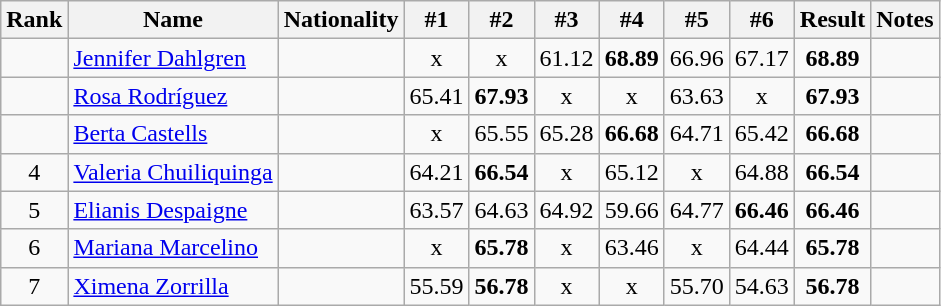<table class="wikitable sortable" style="text-align:center">
<tr>
<th>Rank</th>
<th>Name</th>
<th>Nationality</th>
<th>#1</th>
<th>#2</th>
<th>#3</th>
<th>#4</th>
<th>#5</th>
<th>#6</th>
<th>Result</th>
<th>Notes</th>
</tr>
<tr>
<td></td>
<td align=left><a href='#'>Jennifer Dahlgren</a></td>
<td align=left></td>
<td>x</td>
<td>x</td>
<td>61.12</td>
<td><strong>68.89</strong></td>
<td>66.96</td>
<td>67.17</td>
<td><strong>68.89</strong></td>
<td></td>
</tr>
<tr>
<td></td>
<td align=left><a href='#'>Rosa Rodríguez</a></td>
<td align=left></td>
<td>65.41</td>
<td><strong>67.93</strong></td>
<td>x</td>
<td>x</td>
<td>63.63</td>
<td>x</td>
<td><strong>67.93</strong></td>
<td></td>
</tr>
<tr>
<td></td>
<td align=left><a href='#'>Berta Castells</a></td>
<td align=left></td>
<td>x</td>
<td>65.55</td>
<td>65.28</td>
<td><strong>66.68</strong></td>
<td>64.71</td>
<td>65.42</td>
<td><strong>66.68</strong></td>
<td></td>
</tr>
<tr>
<td>4</td>
<td align=left><a href='#'>Valeria Chuiliquinga</a></td>
<td align=left></td>
<td>64.21</td>
<td><strong>66.54</strong></td>
<td>x</td>
<td>65.12</td>
<td>x</td>
<td>64.88</td>
<td><strong>66.54</strong></td>
<td></td>
</tr>
<tr>
<td>5</td>
<td align=left><a href='#'>Elianis Despaigne</a></td>
<td align=left></td>
<td>63.57</td>
<td>64.63</td>
<td>64.92</td>
<td>59.66</td>
<td>64.77</td>
<td><strong>66.46</strong></td>
<td><strong>66.46</strong></td>
<td></td>
</tr>
<tr>
<td>6</td>
<td align=left><a href='#'>Mariana Marcelino</a></td>
<td align=left></td>
<td>x</td>
<td><strong>65.78</strong></td>
<td>x</td>
<td>63.46</td>
<td>x</td>
<td>64.44</td>
<td><strong>65.78</strong></td>
<td></td>
</tr>
<tr>
<td>7</td>
<td align=left><a href='#'>Ximena Zorrilla</a></td>
<td align=left></td>
<td>55.59</td>
<td><strong>56.78</strong></td>
<td>x</td>
<td>x</td>
<td>55.70</td>
<td>54.63</td>
<td><strong>56.78</strong></td>
<td></td>
</tr>
</table>
